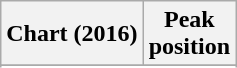<table class="wikitable sortable plainrowheaders" style="text-align:center">
<tr>
<th scope="col">Chart (2016)</th>
<th scope="col">Peak<br>position</th>
</tr>
<tr>
</tr>
<tr>
</tr>
</table>
